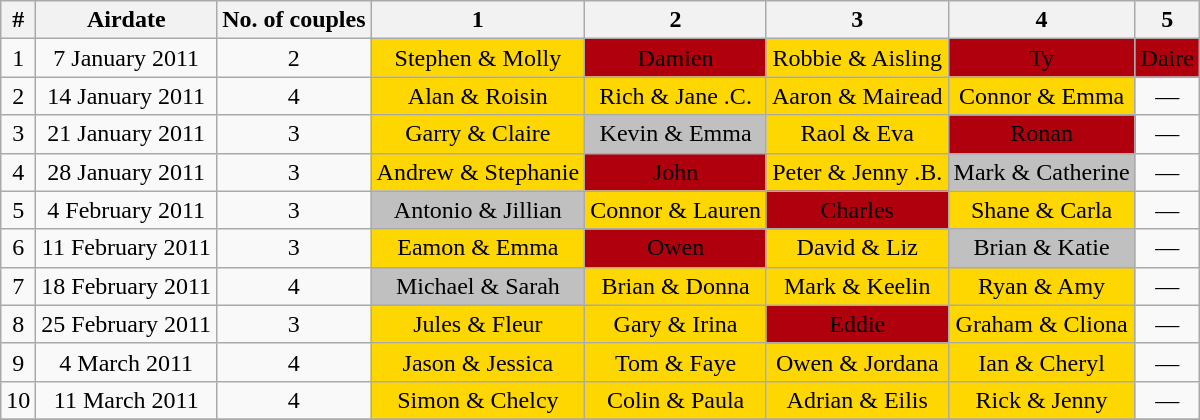<table class="wikitable" style="text-align:center;">
<tr>
<th>#</th>
<th>Airdate</th>
<th>No. of couples</th>
<th>1</th>
<th>2</th>
<th>3</th>
<th>4</th>
<th>5</th>
</tr>
<tr>
<td>1</td>
<td>7 January 2011</td>
<td>2</td>
<td bgcolor="gold">Stephen & Molly</td>
<td bgcolor="bronze">Damien</td>
<td bgcolor="gold">Robbie & Aisling</td>
<td bgcolor="bronze">Ty</td>
<td bgcolor="bronze">Daire</td>
</tr>
<tr>
<td>2</td>
<td>14 January 2011</td>
<td>4</td>
<td bgcolor="gold">Alan & Roisin</td>
<td bgcolor="gold">Rich & Jane .C.</td>
<td bgcolor="gold">Aaron & Mairead</td>
<td bgcolor="gold">Connor & Emma</td>
<td>—</td>
</tr>
<tr>
<td>3</td>
<td>21 January 2011</td>
<td>3</td>
<td bgcolor="gold">Garry & Claire</td>
<td bgcolor="silver">Kevin & Emma</td>
<td bgcolor="gold">Raol & Eva</td>
<td bgcolor="bronze">Ronan</td>
<td>—</td>
</tr>
<tr>
<td>4</td>
<td>28 January 2011</td>
<td>3</td>
<td bgcolor="gold">Andrew & Stephanie</td>
<td bgcolor="bronze">John</td>
<td bgcolor="gold">Peter & Jenny .B.</td>
<td bgcolor="silver">Mark & Catherine</td>
<td>—</td>
</tr>
<tr>
<td>5</td>
<td>4 February 2011</td>
<td>3</td>
<td bgcolor="silver">Antonio & Jillian</td>
<td bgcolor="gold">Connor & Lauren</td>
<td bgcolor="bronze">Charles</td>
<td bgcolor="gold">Shane & Carla</td>
<td>—</td>
</tr>
<tr>
<td>6</td>
<td>11 February 2011</td>
<td>3</td>
<td bgcolor="gold">Eamon & Emma</td>
<td bgcolor="bronze">Owen</td>
<td bgcolor="gold">David & Liz</td>
<td bgcolor="silver">Brian & Katie</td>
<td>—</td>
</tr>
<tr>
<td>7</td>
<td>18 February 2011</td>
<td>4</td>
<td bgcolor="silver">Michael & Sarah</td>
<td bgcolor="gold">Brian & Donna</td>
<td bgcolor="gold">Mark & Keelin</td>
<td bgcolor="gold">Ryan & Amy</td>
<td>—</td>
</tr>
<tr>
<td>8</td>
<td>25 February 2011</td>
<td>3</td>
<td bgcolor="gold">Jules & Fleur</td>
<td bgcolor="gold">Gary & Irina</td>
<td bgcolor="bronze">Eddie</td>
<td bgcolor="gold">Graham & Cliona</td>
<td>—</td>
</tr>
<tr>
<td>9</td>
<td>4 March 2011</td>
<td>4</td>
<td bgcolor="gold">Jason & Jessica</td>
<td bgcolor="gold">Tom & Faye</td>
<td bgcolor="gold">Owen & Jordana</td>
<td bgcolor="gold">Ian & Cheryl</td>
<td>—</td>
</tr>
<tr>
<td>10</td>
<td>11 March 2011</td>
<td>4</td>
<td bgcolor="gold">Simon & Chelcy</td>
<td bgcolor="gold">Colin & Paula</td>
<td bgcolor="gold">Adrian & Eilis</td>
<td bgcolor="gold">Rick & Jenny</td>
<td>—</td>
</tr>
<tr>
</tr>
</table>
